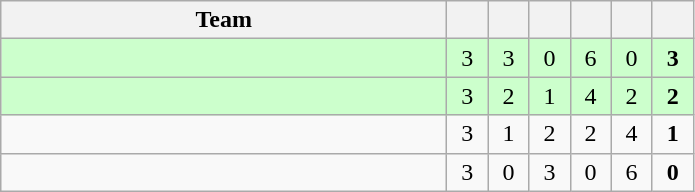<table class=wikitable style="text-align:center">
<tr>
<th width=290>Team</th>
<th width=20></th>
<th width=20></th>
<th width=20></th>
<th width=20></th>
<th width=20></th>
<th width=20></th>
</tr>
<tr bgcolor=ccffcc>
<td style="text-align:left"></td>
<td>3</td>
<td>3</td>
<td>0</td>
<td>6</td>
<td>0</td>
<td><strong>3</strong></td>
</tr>
<tr bgcolor=ccffcc>
<td style="text-align:left"></td>
<td>3</td>
<td>2</td>
<td>1</td>
<td>4</td>
<td>2</td>
<td><strong>2</strong></td>
</tr>
<tr>
<td style="text-align:left"></td>
<td>3</td>
<td>1</td>
<td>2</td>
<td>2</td>
<td>4</td>
<td><strong>1</strong></td>
</tr>
<tr>
<td style="text-align:left"></td>
<td>3</td>
<td>0</td>
<td>3</td>
<td>0</td>
<td>6</td>
<td><strong>0</strong></td>
</tr>
</table>
